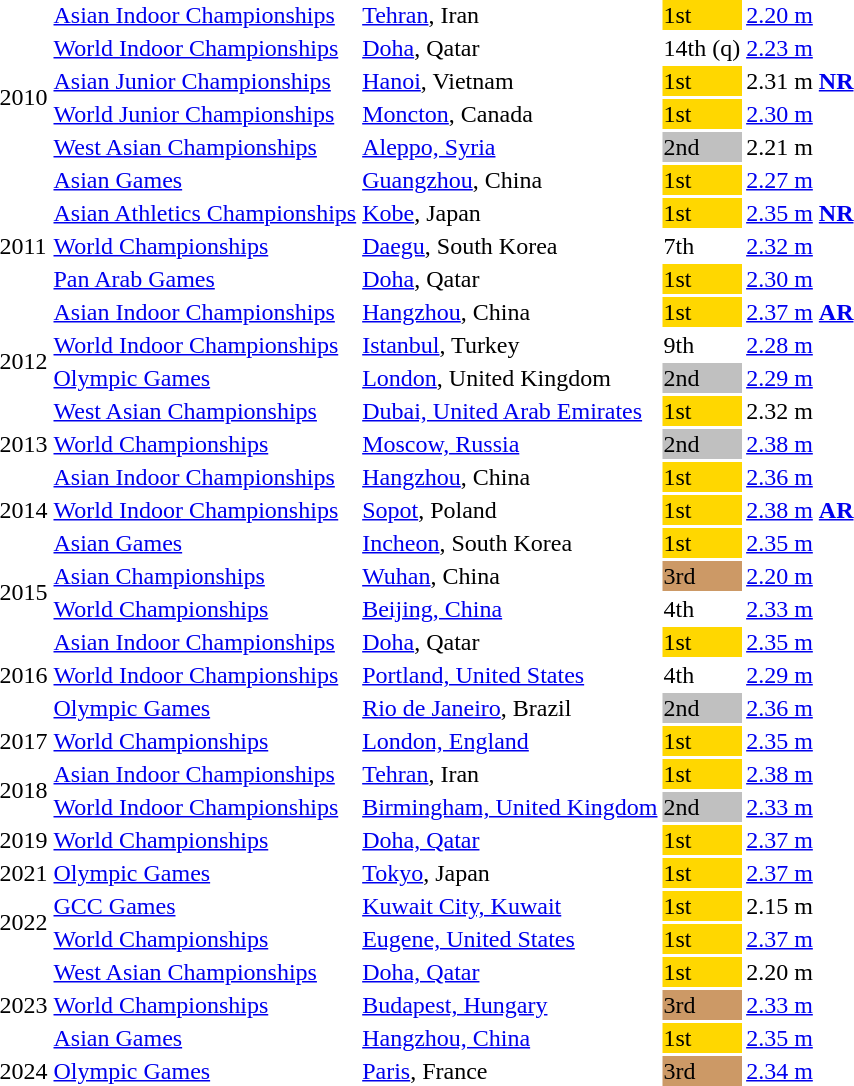<table>
<tr>
<td rowspan=6>2010</td>
<td><a href='#'>Asian Indoor Championships</a></td>
<td><a href='#'>Tehran</a>, Iran</td>
<td bgcolor=gold>1st</td>
<td><a href='#'>2.20 m</a></td>
</tr>
<tr>
<td><a href='#'>World Indoor Championships</a></td>
<td><a href='#'>Doha</a>, Qatar</td>
<td>14th (q)</td>
<td><a href='#'>2.23 m</a></td>
</tr>
<tr>
<td><a href='#'>Asian Junior Championships</a></td>
<td><a href='#'>Hanoi</a>, Vietnam</td>
<td bgcolor=gold>1st</td>
<td>2.31 m <strong><a href='#'>NR</a></strong></td>
</tr>
<tr>
<td><a href='#'>World Junior Championships</a></td>
<td><a href='#'>Moncton</a>, Canada</td>
<td bgcolor=gold>1st</td>
<td><a href='#'>2.30 m</a></td>
</tr>
<tr>
<td><a href='#'>West Asian Championships</a></td>
<td><a href='#'>Aleppo, Syria</a></td>
<td bgcolor=silver>2nd</td>
<td>2.21 m</td>
</tr>
<tr>
<td><a href='#'>Asian Games</a></td>
<td><a href='#'>Guangzhou</a>, China</td>
<td bgcolor=gold>1st</td>
<td><a href='#'>2.27 m</a></td>
</tr>
<tr>
<td rowspan=3>2011</td>
<td><a href='#'>Asian Athletics Championships</a></td>
<td><a href='#'>Kobe</a>, Japan</td>
<td bgcolor=gold>1st</td>
<td><a href='#'>2.35 m</a> <strong><a href='#'>NR</a></strong></td>
</tr>
<tr>
<td><a href='#'>World Championships</a></td>
<td><a href='#'>Daegu</a>, South Korea</td>
<td>7th</td>
<td><a href='#'>2.32 m</a></td>
</tr>
<tr>
<td><a href='#'>Pan Arab Games</a></td>
<td><a href='#'>Doha</a>, Qatar</td>
<td bgcolor=gold>1st</td>
<td><a href='#'>2.30 m</a></td>
</tr>
<tr>
<td rowspan=4>2012</td>
<td><a href='#'>Asian Indoor Championships</a></td>
<td><a href='#'>Hangzhou</a>, China</td>
<td bgcolor=gold>1st</td>
<td><a href='#'>2.37 m</a> <strong><a href='#'>AR</a></strong></td>
</tr>
<tr>
<td><a href='#'>World Indoor Championships</a></td>
<td><a href='#'>Istanbul</a>, Turkey</td>
<td>9th</td>
<td><a href='#'>2.28 m</a></td>
</tr>
<tr>
<td><a href='#'>Olympic Games</a></td>
<td><a href='#'>London</a>, United Kingdom</td>
<td bgcolor=silver>2nd</td>
<td><a href='#'>2.29 m</a></td>
</tr>
<tr>
<td><a href='#'>West Asian Championships</a></td>
<td><a href='#'>Dubai, United Arab Emirates</a></td>
<td bgcolor=gold>1st</td>
<td>2.32 m</td>
</tr>
<tr>
<td>2013</td>
<td><a href='#'>World Championships</a></td>
<td><a href='#'>Moscow, Russia</a></td>
<td bgcolor=silver>2nd</td>
<td><a href='#'>2.38 m</a></td>
</tr>
<tr>
<td rowspan=3>2014</td>
<td><a href='#'>Asian Indoor Championships</a></td>
<td><a href='#'>Hangzhou</a>, China</td>
<td bgcolor=gold>1st</td>
<td><a href='#'>2.36 m</a></td>
</tr>
<tr>
<td><a href='#'>World Indoor Championships</a></td>
<td><a href='#'>Sopot</a>, Poland</td>
<td bgcolor=gold>1st</td>
<td><a href='#'>2.38 m</a> <strong><a href='#'>AR</a></strong></td>
</tr>
<tr>
<td><a href='#'>Asian Games</a></td>
<td><a href='#'>Incheon</a>, South Korea</td>
<td bgcolor=gold>1st</td>
<td><a href='#'>2.35 m</a></td>
</tr>
<tr>
<td rowspan=2>2015</td>
<td><a href='#'>Asian Championships</a></td>
<td><a href='#'>Wuhan</a>, China</td>
<td style="background:#c96;">3rd</td>
<td><a href='#'>2.20 m</a></td>
</tr>
<tr>
<td><a href='#'>World Championships</a></td>
<td><a href='#'>Beijing, China</a></td>
<td>4th</td>
<td><a href='#'>2.33 m</a></td>
</tr>
<tr>
<td rowspan=3>2016</td>
<td><a href='#'>Asian Indoor Championships</a></td>
<td><a href='#'>Doha</a>, Qatar</td>
<td bgcolor=gold>1st</td>
<td><a href='#'>2.35 m</a></td>
</tr>
<tr>
<td><a href='#'>World Indoor Championships</a></td>
<td><a href='#'>Portland, United States</a></td>
<td>4th</td>
<td><a href='#'>2.29 m</a></td>
</tr>
<tr>
<td><a href='#'>Olympic Games</a></td>
<td><a href='#'>Rio de Janeiro</a>, Brazil</td>
<td bgcolor=silver>2nd</td>
<td><a href='#'>2.36 m</a></td>
</tr>
<tr>
<td>2017</td>
<td><a href='#'>World Championships</a></td>
<td><a href='#'>London, England</a></td>
<td bgcolor=gold>1st</td>
<td><a href='#'>2.35 m</a></td>
</tr>
<tr>
<td rowspan=2>2018</td>
<td><a href='#'>Asian Indoor Championships</a></td>
<td><a href='#'>Tehran</a>, Iran</td>
<td bgcolor=gold>1st</td>
<td><a href='#'>2.38 m</a></td>
</tr>
<tr>
<td><a href='#'>World Indoor Championships</a></td>
<td><a href='#'>Birmingham, United Kingdom</a></td>
<td bgcolor=silver>2nd</td>
<td><a href='#'>2.33 m</a></td>
</tr>
<tr>
<td>2019</td>
<td><a href='#'>World Championships</a></td>
<td><a href='#'>Doha, Qatar</a></td>
<td bgcolor=gold>1st</td>
<td><a href='#'>2.37 m</a></td>
</tr>
<tr>
<td>2021</td>
<td><a href='#'>Olympic Games</a></td>
<td><a href='#'>Tokyo</a>, Japan</td>
<td bgcolor=gold>1st</td>
<td><a href='#'>2.37 m</a></td>
</tr>
<tr>
<td rowspan=2>2022</td>
<td><a href='#'>GCC Games</a></td>
<td><a href='#'>Kuwait City, Kuwait</a></td>
<td bgcolor=gold>1st</td>
<td>2.15 m</td>
</tr>
<tr>
<td><a href='#'>World Championships</a></td>
<td><a href='#'>Eugene, United States</a></td>
<td bgcolor=gold>1st</td>
<td><a href='#'>2.37 m</a></td>
</tr>
<tr>
<td rowspan=3>2023</td>
<td><a href='#'>West Asian Championships</a></td>
<td><a href='#'>Doha, Qatar</a></td>
<td bgcolor=gold>1st</td>
<td>2.20 m</td>
</tr>
<tr>
<td><a href='#'>World Championships</a></td>
<td><a href='#'>Budapest, Hungary</a></td>
<td bgcolor=cc9966>3rd</td>
<td><a href='#'>2.33 m</a></td>
</tr>
<tr>
<td><a href='#'>Asian Games</a></td>
<td><a href='#'>Hangzhou, China</a></td>
<td bgcolor=gold>1st</td>
<td><a href='#'>2.35 m</a></td>
</tr>
<tr>
<td>2024</td>
<td><a href='#'>Olympic Games</a></td>
<td><a href='#'>Paris</a>, France</td>
<td bgcolor=cc9966>3rd</td>
<td><a href='#'>2.34 m</a></td>
</tr>
</table>
